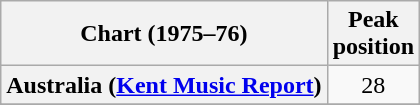<table class="wikitable sortable plainrowheaders" style="text-align:center">
<tr>
<th>Chart (1975–76)</th>
<th>Peak<br>position</th>
</tr>
<tr>
<th scope="row">Australia (<a href='#'>Kent Music Report</a>)</th>
<td>28</td>
</tr>
<tr>
</tr>
<tr>
</tr>
<tr>
</tr>
<tr>
</tr>
<tr>
</tr>
</table>
